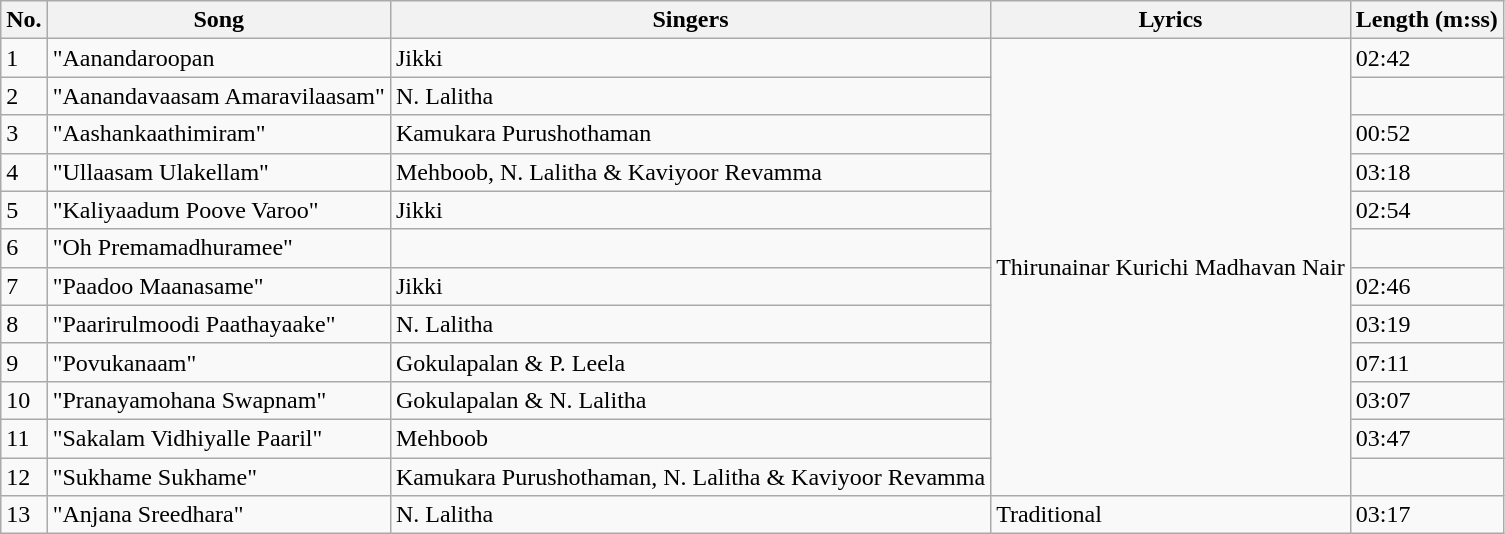<table class="wikitable">
<tr>
<th>No.</th>
<th>Song</th>
<th>Singers</th>
<th>Lyrics</th>
<th>Length (m:ss)</th>
</tr>
<tr>
<td>1</td>
<td>"Aanandaroopan</td>
<td>Jikki</td>
<td rowspan=12>Thirunainar Kurichi Madhavan Nair</td>
<td>02:42</td>
</tr>
<tr>
<td>2</td>
<td>"Aanandavaasam Amaravilaasam"</td>
<td>N. Lalitha</td>
<td></td>
</tr>
<tr>
<td>3</td>
<td>"Aashankaathimiram"</td>
<td>Kamukara Purushothaman</td>
<td>00:52</td>
</tr>
<tr>
<td>4</td>
<td>"Ullaasam Ulakellam"</td>
<td>Mehboob, N. Lalitha & Kaviyoor Revamma</td>
<td>03:18</td>
</tr>
<tr>
<td>5</td>
<td>"Kaliyaadum Poove Varoo"</td>
<td>Jikki</td>
<td>02:54</td>
</tr>
<tr>
<td>6</td>
<td>"Oh Premamadhuramee"</td>
<td></td>
<td></td>
</tr>
<tr>
<td>7</td>
<td>"Paadoo Maanasame"</td>
<td>Jikki</td>
<td>02:46</td>
</tr>
<tr>
<td>8</td>
<td>"Paarirulmoodi Paathayaake"</td>
<td>N. Lalitha</td>
<td>03:19</td>
</tr>
<tr>
<td>9</td>
<td>"Povukanaam"</td>
<td>Gokulapalan & P. Leela</td>
<td>07:11</td>
</tr>
<tr>
<td>10</td>
<td>"Pranayamohana Swapnam"</td>
<td>Gokulapalan & N. Lalitha</td>
<td>03:07</td>
</tr>
<tr>
<td>11</td>
<td>"Sakalam Vidhiyalle Paaril"</td>
<td>Mehboob</td>
<td>03:47</td>
</tr>
<tr>
<td>12</td>
<td>"Sukhame Sukhame"</td>
<td>Kamukara Purushothaman, N. Lalitha & Kaviyoor Revamma</td>
<td></td>
</tr>
<tr>
<td>13</td>
<td>"Anjana Sreedhara"</td>
<td>N. Lalitha</td>
<td>Traditional</td>
<td>03:17</td>
</tr>
</table>
